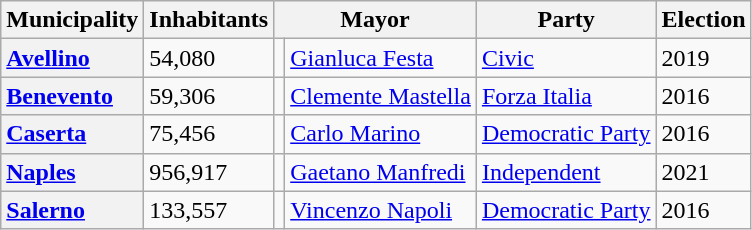<table class="wikitable" border="1">
<tr>
<th scope="col">Municipality</th>
<th colspan=1>Inhabitants</th>
<th colspan=2>Mayor</th>
<th colspan=1>Party</th>
<th colspan=1>Election</th>
</tr>
<tr>
<th scope="row" style="text-align: left;"><a href='#'>Avellino</a></th>
<td>54,080</td>
<td></td>
<td><a href='#'>Gianluca Festa</a></td>
<td><a href='#'>Civic</a></td>
<td>2019</td>
</tr>
<tr>
<th scope="row" style="text-align: left;"><a href='#'>Benevento</a></th>
<td>59,306</td>
<td></td>
<td><a href='#'>Clemente Mastella</a></td>
<td><a href='#'>Forza Italia</a></td>
<td>2016</td>
</tr>
<tr>
<th scope="row" style="text-align: left;"><a href='#'>Caserta</a></th>
<td>75,456</td>
<td></td>
<td><a href='#'>Carlo Marino</a></td>
<td><a href='#'>Democratic Party</a></td>
<td>2016</td>
</tr>
<tr>
<th scope="row" style="text-align: left;"><a href='#'>Naples</a></th>
<td>956,917</td>
<td></td>
<td><a href='#'>Gaetano Manfredi</a></td>
<td><a href='#'>Independent</a></td>
<td>2021</td>
</tr>
<tr>
<th scope="row" style="text-align: left;"><a href='#'>Salerno</a></th>
<td>133,557</td>
<td></td>
<td><a href='#'>Vincenzo Napoli</a></td>
<td><a href='#'>Democratic Party</a></td>
<td>2016</td>
</tr>
</table>
